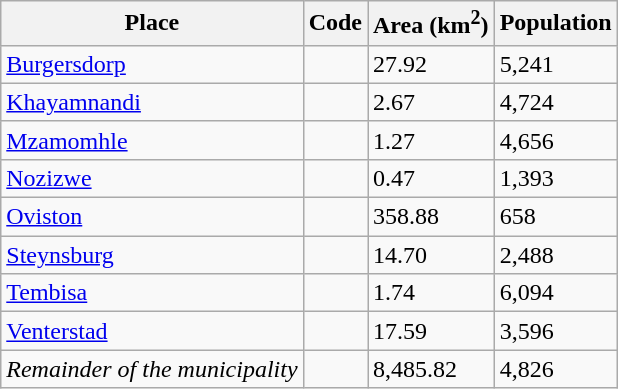<table class="wikitable sortable">
<tr>
<th>Place</th>
<th>Code</th>
<th>Area (km<sup>2</sup>)</th>
<th>Population</th>
</tr>
<tr>
<td><a href='#'>Burgersdorp</a></td>
<td></td>
<td>27.92</td>
<td>5,241</td>
</tr>
<tr>
<td><a href='#'>Khayamnandi</a></td>
<td></td>
<td>2.67</td>
<td>4,724</td>
</tr>
<tr>
<td><a href='#'>Mzamomhle</a></td>
<td></td>
<td>1.27</td>
<td>4,656</td>
</tr>
<tr>
<td><a href='#'>Nozizwe</a></td>
<td></td>
<td>0.47</td>
<td>1,393</td>
</tr>
<tr>
<td><a href='#'>Oviston</a></td>
<td></td>
<td>358.88</td>
<td>658</td>
</tr>
<tr>
<td><a href='#'>Steynsburg</a></td>
<td></td>
<td>14.70</td>
<td>2,488</td>
</tr>
<tr>
<td><a href='#'>Tembisa</a></td>
<td></td>
<td>1.74</td>
<td>6,094</td>
</tr>
<tr>
<td><a href='#'>Venterstad</a></td>
<td></td>
<td>17.59</td>
<td>3,596</td>
</tr>
<tr>
<td><em>Remainder of the municipality</em></td>
<td></td>
<td>8,485.82</td>
<td>4,826</td>
</tr>
</table>
